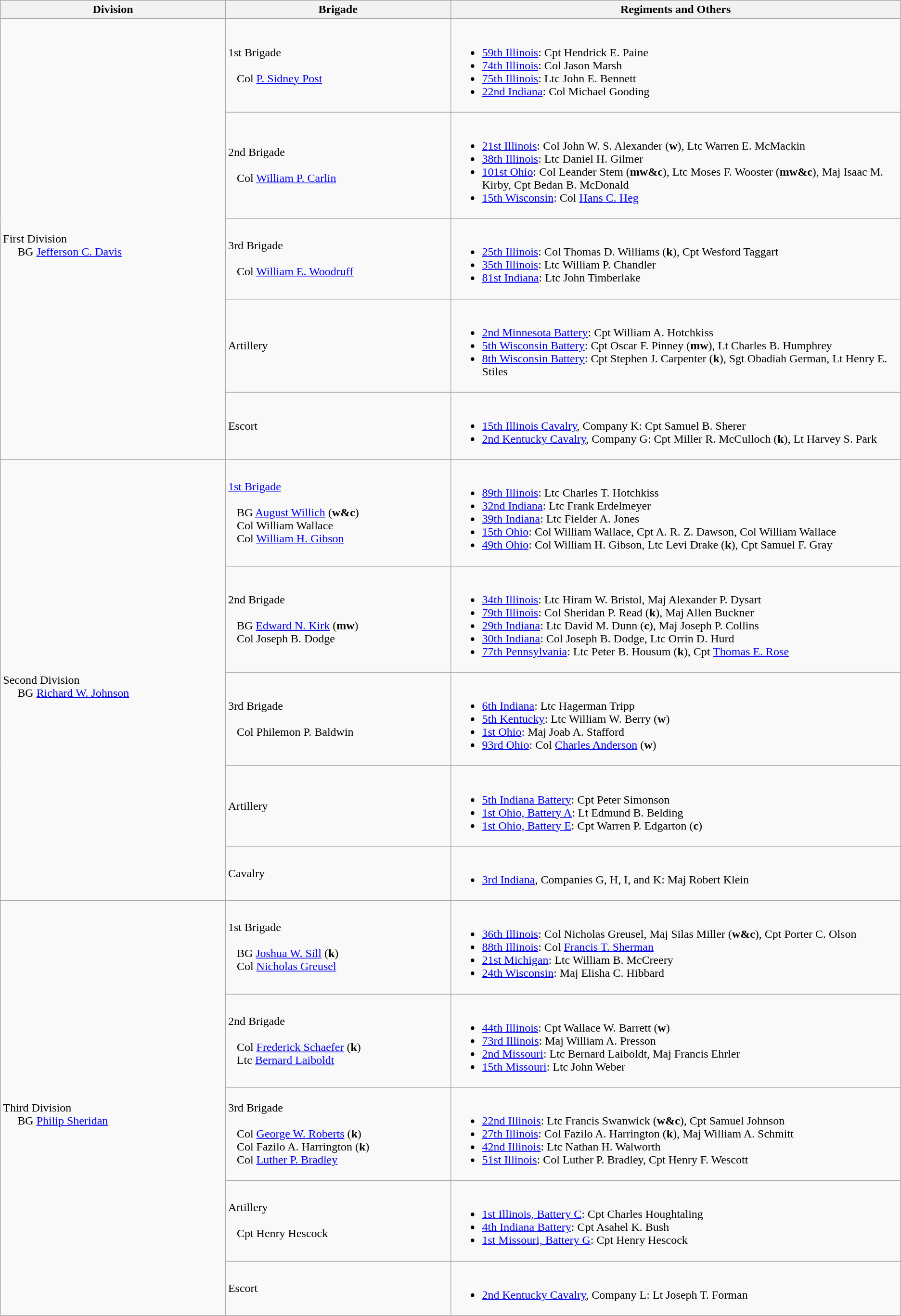<table class="wikitable">
<tr>
<th width=25%>Division</th>
<th width=25%>Brigade</th>
<th>Regiments and Others</th>
</tr>
<tr>
<td rowspan=5><br>First Division
<br>    
BG <a href='#'>Jefferson C. Davis</a></td>
<td>1st Brigade<br><br>  
Col <a href='#'>P. Sidney Post</a></td>
<td><br><ul><li><a href='#'>59th Illinois</a>: Cpt Hendrick E. Paine</li><li><a href='#'>74th Illinois</a>: Col Jason Marsh</li><li><a href='#'>75th Illinois</a>: Ltc John E. Bennett</li><li><a href='#'>22nd Indiana</a>: Col Michael Gooding</li></ul></td>
</tr>
<tr>
<td>2nd Brigade<br><br>  
Col <a href='#'>William P. Carlin</a></td>
<td><br><ul><li><a href='#'>21st Illinois</a>: Col John W. S. Alexander (<strong>w</strong>), Ltc Warren E. McMackin</li><li><a href='#'>38th Illinois</a>: Ltc Daniel H. Gilmer</li><li><a href='#'>101st Ohio</a>: Col Leander Stem (<strong>mw&c</strong>), Ltc Moses F. Wooster (<strong>mw&c</strong>), Maj Isaac M. Kirby, Cpt Bedan B. McDonald</li><li><a href='#'>15th Wisconsin</a>: Col <a href='#'>Hans C. Heg</a></li></ul></td>
</tr>
<tr>
<td>3rd Brigade<br><br>  
Col <a href='#'>William E. Woodruff</a></td>
<td><br><ul><li><a href='#'>25th Illinois</a>: Col Thomas D. Williams (<strong>k</strong>), Cpt Wesford Taggart</li><li><a href='#'>35th Illinois</a>: Ltc William P. Chandler</li><li><a href='#'>81st Indiana</a>: Ltc John Timberlake</li></ul></td>
</tr>
<tr>
<td>Artillery</td>
<td><br><ul><li><a href='#'>2nd Minnesota Battery</a>: Cpt William A. Hotchkiss</li><li><a href='#'>5th Wisconsin Battery</a>: Cpt Oscar F. Pinney (<strong>mw</strong>), Lt Charles B. Humphrey</li><li><a href='#'>8th Wisconsin Battery</a>: Cpt Stephen J. Carpenter (<strong>k</strong>), Sgt Obadiah German, Lt Henry E. Stiles</li></ul></td>
</tr>
<tr>
<td>Escort</td>
<td><br><ul><li><a href='#'>15th Illinois Cavalry</a>, Company K: Cpt Samuel B. Sherer</li><li><a href='#'>2nd Kentucky Cavalry</a>, Company G: Cpt Miller R. McCulloch (<strong>k</strong>), Lt Harvey S. Park</li></ul></td>
</tr>
<tr>
<td rowspan=5><br>Second Division
<br>    
BG <a href='#'>Richard W. Johnson</a></td>
<td><a href='#'>1st Brigade</a><br><br>  
BG <a href='#'>August Willich</a> (<strong>w&c</strong>)
<br>  
Col William Wallace
<br>  
Col <a href='#'>William H. Gibson</a></td>
<td><br><ul><li><a href='#'>89th Illinois</a>: Ltc Charles T. Hotchkiss</li><li><a href='#'>32nd Indiana</a>: Ltc Frank Erdelmeyer</li><li><a href='#'>39th Indiana</a>: Ltc Fielder A. Jones</li><li><a href='#'>15th Ohio</a>: Col William Wallace, Cpt A. R. Z. Dawson, Col William Wallace</li><li><a href='#'>49th Ohio</a>: Col William H. Gibson, Ltc Levi Drake (<strong>k</strong>), Cpt Samuel F. Gray</li></ul></td>
</tr>
<tr>
<td>2nd Brigade<br><br>  
BG <a href='#'>Edward N. Kirk</a> (<strong>mw</strong>)
<br>  
Col Joseph B. Dodge</td>
<td><br><ul><li><a href='#'>34th Illinois</a>: Ltc Hiram W. Bristol, Maj Alexander P. Dysart</li><li><a href='#'>79th Illinois</a>: Col Sheridan P. Read (<strong>k</strong>), Maj Allen Buckner</li><li><a href='#'>29th Indiana</a>: Ltc David M. Dunn (<strong>c</strong>), Maj Joseph P. Collins</li><li><a href='#'>30th Indiana</a>: Col Joseph B. Dodge, Ltc Orrin D. Hurd</li><li><a href='#'>77th Pennsylvania</a>: Ltc Peter B. Housum (<strong>k</strong>), Cpt <a href='#'>Thomas E. Rose</a></li></ul></td>
</tr>
<tr>
<td>3rd Brigade<br><br>  
Col Philemon P. Baldwin</td>
<td><br><ul><li><a href='#'>6th Indiana</a>: Ltc Hagerman Tripp</li><li><a href='#'>5th Kentucky</a>: Ltc William W. Berry (<strong>w</strong>)</li><li><a href='#'>1st Ohio</a>: Maj Joab A. Stafford</li><li><a href='#'>93rd Ohio</a>: Col <a href='#'>Charles Anderson</a> (<strong>w</strong>)</li></ul></td>
</tr>
<tr>
<td>Artillery</td>
<td><br><ul><li><a href='#'>5th Indiana Battery</a>: Cpt Peter Simonson</li><li><a href='#'>1st Ohio, Battery A</a>: Lt Edmund B. Belding</li><li><a href='#'>1st Ohio, Battery E</a>: Cpt Warren P. Edgarton (<strong>c</strong>)</li></ul></td>
</tr>
<tr>
<td>Cavalry</td>
<td><br><ul><li><a href='#'>3rd Indiana</a>, Companies G, H, I, and K: Maj Robert Klein</li></ul></td>
</tr>
<tr>
<td rowspan=5><br>Third Division
<br>    
BG <a href='#'>Philip Sheridan</a></td>
<td>1st Brigade<br><br>  
BG <a href='#'>Joshua W. Sill</a> (<strong>k</strong>)
<br>  
Col <a href='#'>Nicholas Greusel</a></td>
<td><br><ul><li><a href='#'>36th Illinois</a>: Col Nicholas Greusel, Maj Silas Miller (<strong>w&c</strong>), Cpt Porter C. Olson</li><li><a href='#'>88th Illinois</a>: Col <a href='#'>Francis T. Sherman</a></li><li><a href='#'>21st Michigan</a>: Ltc William B. McCreery</li><li><a href='#'>24th Wisconsin</a>: Maj Elisha C. Hibbard</li></ul></td>
</tr>
<tr>
<td>2nd Brigade<br><br>  
Col <a href='#'>Frederick Schaefer</a> (<strong>k</strong>)
<br>  
Ltc <a href='#'>Bernard Laiboldt</a></td>
<td><br><ul><li><a href='#'>44th Illinois</a>: Cpt Wallace W. Barrett (<strong>w</strong>)</li><li><a href='#'>73rd Illinois</a>: Maj William A. Presson</li><li><a href='#'>2nd Missouri</a>: Ltc Bernard Laiboldt, Maj Francis Ehrler</li><li><a href='#'>15th Missouri</a>: Ltc John Weber</li></ul></td>
</tr>
<tr>
<td>3rd Brigade<br><br>  
Col <a href='#'>George W. Roberts</a> (<strong>k</strong>)
<br>  
Col Fazilo A. Harrington (<strong>k</strong>)
<br>  
Col <a href='#'>Luther P. Bradley</a></td>
<td><br><ul><li><a href='#'>22nd Illinois</a>: Ltc Francis Swanwick (<strong>w&c</strong>), Cpt Samuel Johnson</li><li><a href='#'>27th Illinois</a>: Col Fazilo A. Harrington (<strong>k</strong>), Maj William A. Schmitt</li><li><a href='#'>42nd Illinois</a>: Ltc Nathan H. Walworth</li><li><a href='#'>51st Illinois</a>: Col Luther P. Bradley, Cpt Henry F. Wescott</li></ul></td>
</tr>
<tr>
<td>Artillery<br><br>  
Cpt Henry Hescock</td>
<td><br><ul><li><a href='#'>1st Illinois, Battery C</a>: Cpt Charles Houghtaling</li><li><a href='#'>4th Indiana Battery</a>: Cpt Asahel K. Bush</li><li><a href='#'>1st Missouri, Battery G</a>: Cpt Henry Hescock</li></ul></td>
</tr>
<tr>
<td>Escort</td>
<td><br><ul><li><a href='#'>2nd Kentucky Cavalry</a>, Company L: Lt Joseph T. Forman</li></ul></td>
</tr>
</table>
